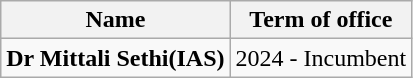<table class="wikitable">
<tr>
<th>Name</th>
<th>Term of office</th>
</tr>
<tr>
<td><strong>Dr Mittali Sethi(IAS)</strong></td>
<td>2024 - Incumbent</td>
</tr>
</table>
